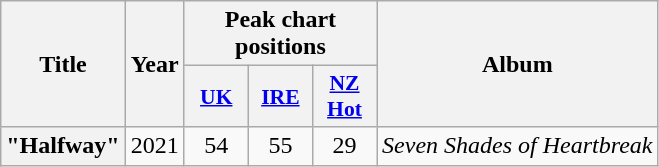<table class="wikitable plainrowheaders" style="text-align:center">
<tr>
<th rowspan="2">Title</th>
<th rowspan="2">Year</th>
<th colspan="3">Peak chart positions</th>
<th rowspan="2">Album</th>
</tr>
<tr>
<th scope="col" style="width:2.5em;font-size:90%;"><a href='#'>UK</a><br></th>
<th scope="col" style="width:2.5em;font-size:90%;"><a href='#'>IRE</a><br></th>
<th scope="col" style="width:2.5em;font-size:90%;"><a href='#'>NZ<br>Hot</a><br></th>
</tr>
<tr>
<th scope="row">"Halfway"</th>
<td>2021</td>
<td>54</td>
<td>55</td>
<td>29</td>
<td><em>Seven Shades of Heartbreak</em></td>
</tr>
</table>
